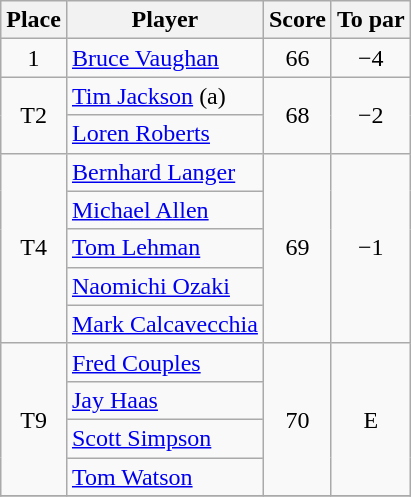<table class="wikitable">
<tr>
<th>Place</th>
<th>Player</th>
<th>Score</th>
<th>To par</th>
</tr>
<tr>
<td align=center>1</td>
<td> <a href='#'>Bruce Vaughan</a></td>
<td align=center>66</td>
<td align=center>−4</td>
</tr>
<tr>
<td rowspan=2 align=center>T2</td>
<td> <a href='#'>Tim Jackson</a> (a)</td>
<td rowspan=2 align=center>68</td>
<td rowspan=2 align=center>−2</td>
</tr>
<tr>
<td> <a href='#'>Loren Roberts</a></td>
</tr>
<tr>
<td rowspan=5 align=center>T4</td>
<td> <a href='#'>Bernhard Langer</a></td>
<td rowspan=5 align=center>69</td>
<td rowspan=5 align=center>−1</td>
</tr>
<tr>
<td> <a href='#'>Michael Allen</a></td>
</tr>
<tr>
<td> <a href='#'>Tom Lehman</a></td>
</tr>
<tr>
<td> <a href='#'>Naomichi Ozaki</a></td>
</tr>
<tr>
<td> <a href='#'>Mark Calcavecchia</a></td>
</tr>
<tr>
<td rowspan=4 align=center>T9</td>
<td> <a href='#'>Fred Couples</a></td>
<td rowspan=4 align=center>70</td>
<td rowspan=4 align=center>E</td>
</tr>
<tr>
<td> <a href='#'>Jay Haas</a></td>
</tr>
<tr>
<td> <a href='#'>Scott Simpson</a></td>
</tr>
<tr>
<td> <a href='#'>Tom Watson</a></td>
</tr>
<tr>
</tr>
</table>
